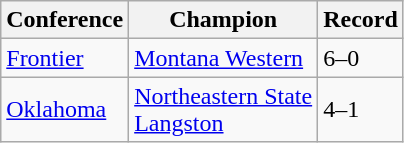<table class="wikitable">
<tr>
<th>Conference</th>
<th>Champion</th>
<th>Record</th>
</tr>
<tr>
<td><a href='#'>Frontier</a></td>
<td><a href='#'>Montana Western</a></td>
<td>6–0</td>
</tr>
<tr>
<td><a href='#'>Oklahoma</a></td>
<td><a href='#'>Northeastern State</a><br><a href='#'>Langston</a></td>
<td>4–1</td>
</tr>
</table>
